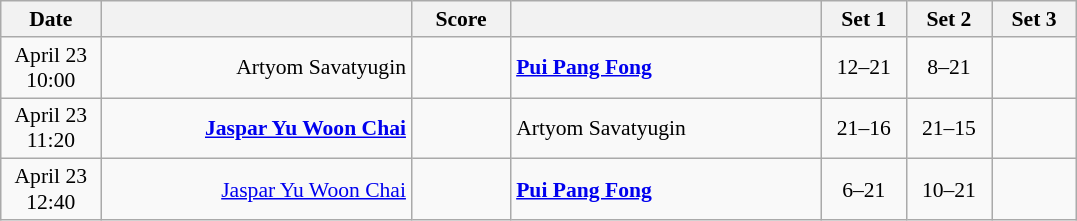<table class="wikitable" style="text-align: center; font-size:90%">
<tr>
<th width="60">Date</th>
<th align="right" width="200"></th>
<th width="60">Score</th>
<th align="left" width="200"></th>
<th width="50">Set 1</th>
<th width="50">Set 2</th>
<th width="50">Set 3</th>
</tr>
<tr>
<td>April 23<br>10:00</td>
<td align="right">Artyom Savatyugin </td>
<td align="center"></td>
<td align="left"><strong> <a href='#'>Pui Pang Fong</a></strong></td>
<td>12–21</td>
<td>8–21</td>
<td></td>
</tr>
<tr>
<td>April 23<br>11:20</td>
<td align="right"><strong><a href='#'>Jaspar Yu Woon Chai</a></strong> </td>
<td align="center"></td>
<td align="left"> Artyom Savatyugin</td>
<td>21–16</td>
<td>21–15</td>
<td></td>
</tr>
<tr>
<td>April 23<br>12:40</td>
<td align="right"><a href='#'>Jaspar Yu Woon Chai</a> </td>
<td align="center"></td>
<td align="left"> <strong><a href='#'>Pui Pang Fong</a></strong></td>
<td>6–21</td>
<td>10–21</td>
<td></td>
</tr>
</table>
